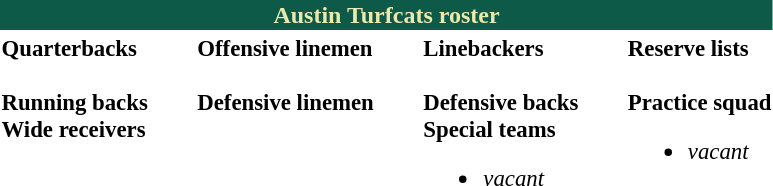<table class="toccolours" style="text-align: left;">
<tr>
<th colspan="7" style="text-align:center; background-color:#0D5A48; color:#EEE8AA;">Austin Turfcats roster</th>
</tr>
<tr>
<td style="font-size: 95%;vertical-align:top;"><strong>Quarterbacks</strong><br>
<br><strong>Running backs</strong>

<br><strong>Wide receivers</strong>



</td>
<td style="width: 25px;"></td>
<td style="font-size: 95%;vertical-align:top;"><strong>Offensive linemen</strong><br>



<br><strong>Defensive linemen</strong>




</td>
<td style="width: 25px;"></td>
<td style="font-size: 95%;vertical-align:top;"><strong>Linebackers</strong><br>
<br><strong>Defensive backs</strong>





<br><strong>Special teams</strong><ul><li><em>vacant</em></li></ul></td>
<td style="width: 25px;"></td>
<td style="font-size: 95%;vertical-align:top;"><strong>Reserve lists</strong><br><br><strong>Practice squad</strong><ul><li><em>vacant</em></li></ul></td>
</tr>
<tr>
</tr>
</table>
